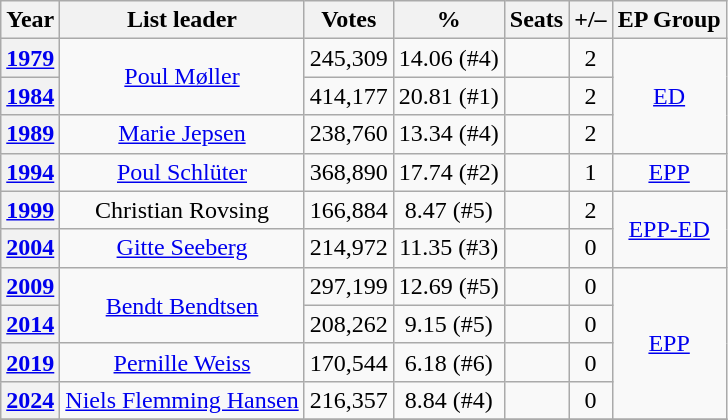<table class="wikitable" style="text-align:center">
<tr>
<th>Year</th>
<th>List leader</th>
<th>Votes</th>
<th>%</th>
<th>Seats</th>
<th>+/–</th>
<th>EP Group</th>
</tr>
<tr>
<th><a href='#'>1979</a></th>
<td rowspan=2><a href='#'>Poul Møller</a></td>
<td>245,309</td>
<td>14.06 (#4)</td>
<td></td>
<td> 2</td>
<td rowspan=3><a href='#'>ED</a></td>
</tr>
<tr>
<th><a href='#'>1984</a></th>
<td>414,177</td>
<td>20.81 (#1)</td>
<td></td>
<td> 2</td>
</tr>
<tr>
<th><a href='#'>1989</a></th>
<td><a href='#'>Marie Jepsen</a></td>
<td>238,760</td>
<td>13.34 (#4)</td>
<td></td>
<td> 2</td>
</tr>
<tr>
<th><a href='#'>1994</a></th>
<td><a href='#'>Poul Schlüter</a></td>
<td>368,890</td>
<td>17.74 (#2)</td>
<td></td>
<td> 1</td>
<td><a href='#'>EPP</a></td>
</tr>
<tr>
<th><a href='#'>1999</a></th>
<td>Christian Rovsing</td>
<td>166,884</td>
<td>8.47 (#5)</td>
<td></td>
<td> 2</td>
<td rowspan=2><a href='#'>EPP-ED</a></td>
</tr>
<tr>
<th><a href='#'>2004</a></th>
<td><a href='#'>Gitte Seeberg</a></td>
<td>214,972</td>
<td>11.35 (#3)</td>
<td></td>
<td> 0</td>
</tr>
<tr>
<th><a href='#'>2009</a></th>
<td rowspan=2><a href='#'>Bendt Bendtsen</a></td>
<td>297,199</td>
<td>12.69 (#5)</td>
<td></td>
<td> 0</td>
<td rowspan=4><a href='#'>EPP</a></td>
</tr>
<tr>
<th><a href='#'>2014</a></th>
<td>208,262</td>
<td>9.15 (#5)</td>
<td></td>
<td> 0</td>
</tr>
<tr>
<th><a href='#'>2019</a></th>
<td><a href='#'>Pernille Weiss</a></td>
<td>170,544</td>
<td>6.18 (#6)</td>
<td></td>
<td> 0</td>
</tr>
<tr>
<th><a href='#'>2024</a></th>
<td><a href='#'>Niels Flemming Hansen</a></td>
<td>216,357</td>
<td>8.84 (#4)</td>
<td></td>
<td> 0</td>
</tr>
<tr>
</tr>
</table>
